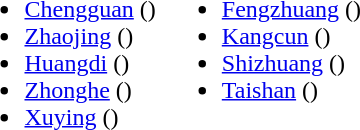<table>
<tr>
<td valign="top"><br><ul><li><a href='#'>Chengguan</a> ()</li><li><a href='#'>Zhaojing</a> ()</li><li><a href='#'>Huangdi</a> ()</li><li><a href='#'>Zhonghe</a> ()</li><li><a href='#'>Xuying</a> ()</li></ul></td>
<td valign="top"><br><ul><li><a href='#'>Fengzhuang</a> ()</li><li><a href='#'>Kangcun</a> ()</li><li><a href='#'>Shizhuang</a> ()</li><li><a href='#'>Taishan</a> ()</li></ul></td>
</tr>
</table>
